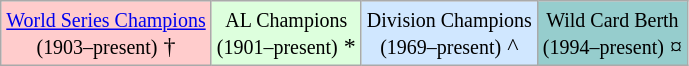<table class="wikitable">
<tr>
<td align="center" bgcolor="#ffcccc"><small><a href='#'>World Series Champions</a><br>(1903–present)</small> †</td>
<td align="center" bgcolor="#ddffdd"><small>AL Champions<br>(1901–present)</small> *</td>
<td align="center" bgcolor="#D0E7FF"><small>Division Champions<br>(1969–present)</small> ^</td>
<td align="center" bgcolor="#96CDCD"><small>Wild Card Berth<br>(1994–present)</small> ¤</td>
</tr>
</table>
